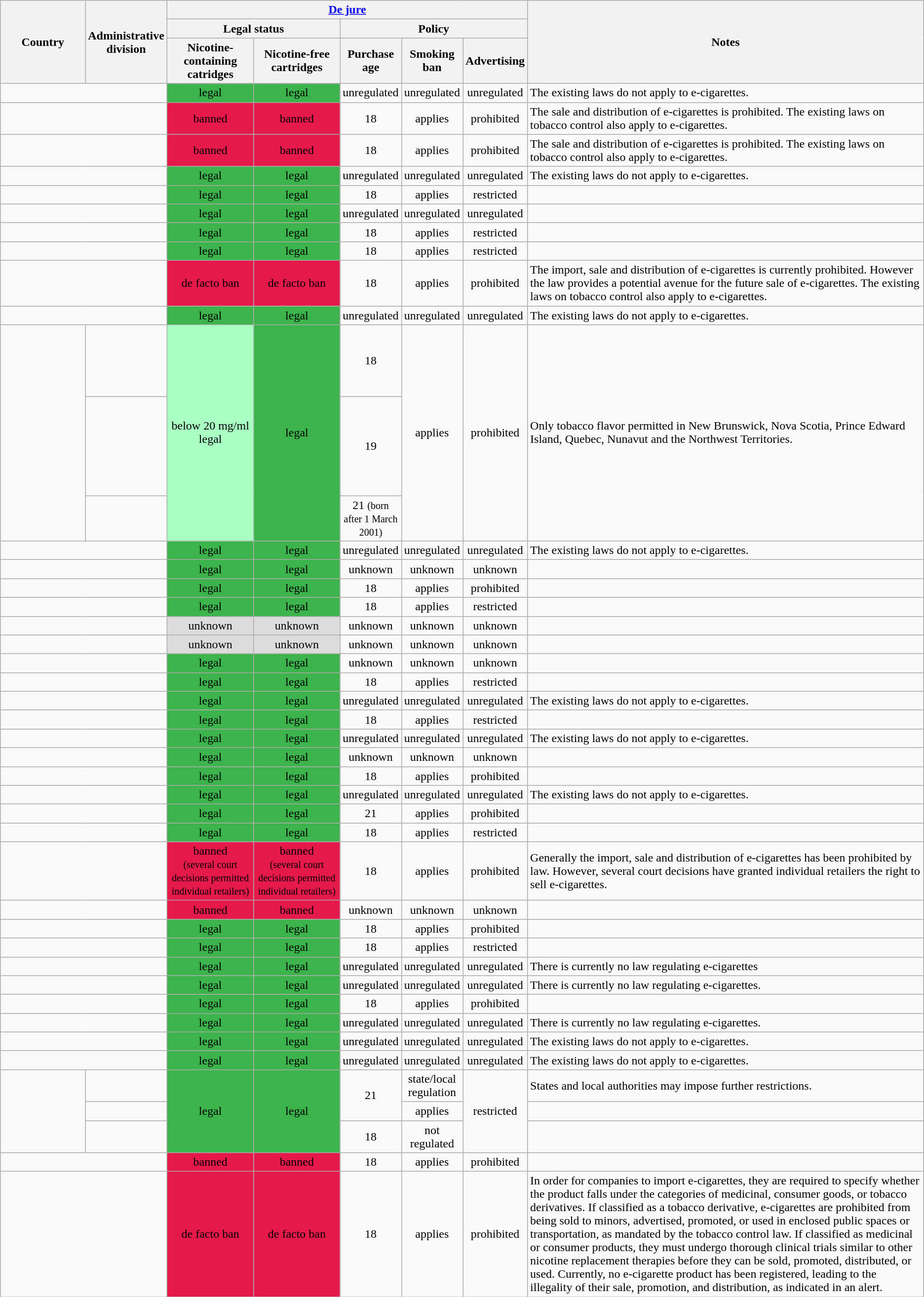<table class="wikitable sortable mw-collapsible">
<tr>
<th rowspan="3" style="width:10%;">Country</th>
<th rowspan="3" style="width:5%;">Administrative division</th>
<th colspan="5" style="width:35%;"><a href='#'>De jure</a></th>
<th rowspan="3" style="width:50%;">Notes</th>
</tr>
<tr>
<th colspan="2" style="width:20%;">Legal status</th>
<th colspan="3" style="width:15%;">Policy</th>
</tr>
<tr>
<th style="width:10%;">Nicotine-containing catridges</th>
<th style="width:10%;">Nicotine-free cartridges</th>
<th style="width:5%;">Purchase age</th>
<th style="width:5%;">Smoking ban</th>
<th style="width:5%;">Advertising</th>
</tr>
<tr>
<td colspan=2><em></em></td>
<td style="background:#3cb44b" align="center">legal</td>
<td style="background:#3cb44b" align="center">legal</td>
<td align="center">unregulated</td>
<td align="center">unregulated</td>
<td align="center">unregulated</td>
<td>The existing laws do not apply to e-cigarettes.</td>
</tr>
<tr>
<td colspan=2></td>
<td style="background:#e6194B" align="center">banned</td>
<td style="background:#e6194B" align="center">banned</td>
<td align="center">18</td>
<td align="center">applies</td>
<td align="center">prohibited</td>
<td>The sale and distribution of e-cigarettes is prohibited. The existing laws on tobacco control also apply to e-cigarettes.</td>
</tr>
<tr>
<td colspan=2></td>
<td style="background:#e6194B" align="center">banned</td>
<td style="background:#e6194B" align="center">banned</td>
<td align="center">18</td>
<td align="center">applies</td>
<td align="center">prohibited</td>
<td>The sale and distribution of e-cigarettes is prohibited. The existing laws on tobacco control also apply to e-cigarettes.</td>
</tr>
<tr>
<td colspan=2></td>
<td style="background:#3cb44b" align="center">legal</td>
<td style="background:#3cb44b" align="center">legal</td>
<td align="center">unregulated</td>
<td align="center">unregulated</td>
<td align="center">unregulated</td>
<td>The existing laws do not apply to e-cigarettes.</td>
</tr>
<tr>
<td colspan=2></td>
<td style="background:#3cb44b" align="center">legal</td>
<td style="background:#3cb44b" align="center">legal</td>
<td align="center">18</td>
<td align="center">applies</td>
<td align="center">restricted</td>
<td></td>
</tr>
<tr>
<td colspan=2></td>
<td style="background:#3cb44b" align="center">legal</td>
<td style="background:#3cb44b" align="center">legal</td>
<td align="center">unregulated</td>
<td align="center">unregulated</td>
<td align="center">unregulated</td>
<td></td>
</tr>
<tr>
<td colspan=2><em></em></td>
<td style="background:#3cb44b" align="center">legal</td>
<td style="background:#3cb44b" align="center">legal</td>
<td align="center">18</td>
<td align="center">applies</td>
<td align="center">restricted</td>
<td></td>
</tr>
<tr>
<td colspan=2></td>
<td style="background:#3cb44b" align="center">legal</td>
<td style="background:#3cb44b" align="center">legal</td>
<td align="center">18</td>
<td align="center">applies</td>
<td align="center">restricted</td>
<td></td>
</tr>
<tr>
<td colspan=2></td>
<td style="background:#e6194B" align="center">de facto ban</td>
<td style="background:#e6194B" align="center">de facto ban</td>
<td align="center">18</td>
<td align="center">applies</td>
<td align="center">prohibited</td>
<td>The import, sale and distribution of e-cigarettes is currently prohibited. However the law provides a potential avenue for the future sale of e-cigarettes. The existing laws on tobacco control also apply to e-cigarettes.</td>
</tr>
<tr>
<td colspan=2><em></em></td>
<td style="background:#3cb44b" align="center">legal</td>
<td style="background:#3cb44b" align="center">legal</td>
<td align="center">unregulated</td>
<td align="center">unregulated</td>
<td align="center">unregulated</td>
<td>The existing laws do not apply to e-cigarettes.</td>
</tr>
<tr>
<td rowspan=3></td>
<td><br><br><br><br><br></td>
<td rowspan=3 style="background:#aaffc3" align="center">below 20 mg/ml legal</td>
<td rowspan=3 style="background:#3cb44b" align="center">legal</td>
<td align="center">18</td>
<td rowspan=3 align="center">applies</td>
<td rowspan=3 align="center">prohibited</td>
<td rowspan=3>Only tobacco flavor permitted in New Brunswick, Nova Scotia, Prince Edward Island, Quebec, Nunavut and the Northwest Territories.</td>
</tr>
<tr>
<td><br><br><br><br><br><br><br></td>
<td align="center">19</td>
</tr>
<tr>
<td></td>
<td align="center">21 <small>(born after 1 March 2001)</small></td>
</tr>
<tr>
<td colspan=2><em></em></td>
<td style="background:#3cb44b" align="center">legal</td>
<td style="background:#3cb44b" align="center">legal</td>
<td align="center">unregulated</td>
<td align="center">unregulated</td>
<td align="center">unregulated</td>
<td>The existing laws do not apply to e-cigarettes.</td>
</tr>
<tr>
<td colspan=2></td>
<td style="background:#3cb44b" align="center">legal</td>
<td style="background:#3cb44b" align="center">legal</td>
<td align="center">unknown</td>
<td align="center">unknown</td>
<td align="center">unknown</td>
<td></td>
</tr>
<tr>
<td colspan=2></td>
<td style="background:#3cb44b" align="center">legal</td>
<td style="background:#3cb44b" align="center">legal</td>
<td align="center">18</td>
<td align="center">applies</td>
<td align="center">prohibited</td>
<td></td>
</tr>
<tr>
<td colspan=2></td>
<td style="background:#3cb44b" align="center">legal</td>
<td style="background:#3cb44b" align="center">legal</td>
<td align="center">18</td>
<td align="center">applies</td>
<td align="center">restricted</td>
<td></td>
</tr>
<tr>
<td colspan=2></td>
<td style="background:Gainsboro" align="center">unknown</td>
<td style="background:Gainsboro" align="center">unknown</td>
<td align="center">unknown</td>
<td align="center">unknown</td>
<td align="center">unknown</td>
<td></td>
</tr>
<tr>
<td colspan="2"></td>
<td style="background:Gainsboro" align="center">unknown</td>
<td style="background:Gainsboro" align="center">unknown</td>
<td align="center">unknown</td>
<td align="center">unknown</td>
<td align="center">unknown</td>
<td></td>
</tr>
<tr>
<td colspan=2></td>
<td style="background:#3cb44b" align="center">legal</td>
<td style="background:#3cb44b" align="center">legal</td>
<td align="center">unknown</td>
<td align="center">unknown</td>
<td align="center">unknown</td>
<td></td>
</tr>
<tr>
<td colspan=2></td>
<td style="background:#3cb44b" align="center">legal</td>
<td style="background:#3cb44b" align="center">legal</td>
<td align="center">18</td>
<td align="center">applies</td>
<td align="center">restricted</td>
<td></td>
</tr>
<tr>
<td colspan=2></td>
<td style="background:#3cb44b" align="center">legal</td>
<td style="background:#3cb44b" align="center">legal</td>
<td align="center">unregulated</td>
<td align="center">unregulated</td>
<td align="center">unregulated</td>
<td>The existing laws do not apply to e-cigarettes.</td>
</tr>
<tr>
<td colspan=2><em></em></td>
<td style="background:#3cb44b" align="center">legal</td>
<td style="background:#3cb44b" align="center">legal</td>
<td align="center">18</td>
<td align="center">applies</td>
<td align="center">restricted</td>
<td></td>
</tr>
<tr>
<td colspan=2></td>
<td style="background:#3cb44b" align="center">legal</td>
<td style="background:#3cb44b" align="center">legal</td>
<td align="center">unregulated</td>
<td align="center">unregulated</td>
<td align="center">unregulated</td>
<td>The existing laws do not apply to e-cigarettes.</td>
</tr>
<tr>
<td colspan=2></td>
<td style="background:#3cb44b" align="center">legal</td>
<td style="background:#3cb44b" align="center">legal</td>
<td align="center">unknown</td>
<td align="center">unknown</td>
<td align="center">unknown</td>
<td></td>
</tr>
<tr>
<td colspan=2></td>
<td style="background:#3cb44b" align="center">legal</td>
<td style="background:#3cb44b" align="center">legal</td>
<td align="center">18</td>
<td align="center">applies</td>
<td align="center">prohibited</td>
<td></td>
</tr>
<tr>
<td colspan=2></td>
<td style="background:#3cb44b" align="center">legal</td>
<td style="background:#3cb44b" align="center">legal</td>
<td align="center">unregulated</td>
<td align="center">unregulated</td>
<td align="center">unregulated</td>
<td>The existing laws do not apply to e-cigarettes.</td>
</tr>
<tr>
<td colspan=2></td>
<td style="background:#3cb44b" align="center">legal</td>
<td style="background:#3cb44b" align="center">legal</td>
<td align="center">21</td>
<td align="center">applies</td>
<td align="center">prohibited</td>
<td></td>
</tr>
<tr>
<td colspan=2></td>
<td style="background:#3cb44b" align="center">legal</td>
<td style="background:#3cb44b" align="center">legal</td>
<td align="center">18</td>
<td align="center">applies</td>
<td align="center">restricted</td>
<td></td>
</tr>
<tr>
<td colspan=2></td>
<td style="background:#e6194B" align="center">banned<br><small>(several court decisions permitted individual retailers)</small></td>
<td style="background:#e6194B" align="center">banned<br><small>(several court decisions permitted individual retailers)</small></td>
<td align="center">18</td>
<td align="center">applies</td>
<td align="center">prohibited</td>
<td>Generally the import, sale and distribution of e-cigarettes has been prohibited by law. However, several court decisions have granted individual retailers the right to sell e-cigarettes.</td>
</tr>
<tr>
<td colspan=2></td>
<td style="background:#e6194B" align="center">banned</td>
<td style="background:#e6194B" align="center">banned</td>
<td align="center">unknown</td>
<td align="center">unknown</td>
<td align="center">unknown</td>
<td></td>
</tr>
<tr>
<td colspan=2></td>
<td style="background:#3cb44b" align="center">legal</td>
<td style="background:#3cb44b" align="center">legal</td>
<td align="center">18</td>
<td align="center">applies</td>
<td align="center">prohibited</td>
<td></td>
</tr>
<tr>
<td colspan=2></td>
<td style="background:#3cb44b" align="center">legal</td>
<td style="background:#3cb44b" align="center">legal</td>
<td align="center">18</td>
<td align="center">applies</td>
<td align="center">restricted</td>
<td></td>
</tr>
<tr>
<td colspan=2></td>
<td style="background:#3cb44b" align="center">legal</td>
<td style="background:#3cb44b" align="center">legal</td>
<td align="center">unregulated</td>
<td align="center">unregulated</td>
<td align="center">unregulated</td>
<td>There is currently no law regulating e-cigarettes</td>
</tr>
<tr>
<td colspan="2"></td>
<td style="background:#3cb44b" align="center">legal</td>
<td style="background:#3cb44b" align="center">legal</td>
<td align="center">unregulated</td>
<td align="center">unregulated</td>
<td align="center">unregulated</td>
<td>There is currently no law regulating e-cigarettes.</td>
</tr>
<tr>
<td colspan="2"></td>
<td style="background:#3cb44b" align="center">legal</td>
<td style="background:#3cb44b" align="center">legal</td>
<td align="center">18</td>
<td align="center">applies</td>
<td align="center">prohibited</td>
<td></td>
</tr>
<tr>
<td colspan="2"></td>
<td style="background:#3cb44b" align="center">legal</td>
<td style="background:#3cb44b" align="center">legal</td>
<td align="center">unregulated</td>
<td align="center">unregulated</td>
<td align="center">unregulated</td>
<td>There is currently no law regulating e-cigarettes.</td>
</tr>
<tr>
<td colspan=2></td>
<td style="background:#3cb44b" align="center">legal</td>
<td style="background:#3cb44b" align="center">legal</td>
<td align="center">unregulated</td>
<td align="center">unregulated</td>
<td align="center">unregulated</td>
<td>The existing laws do not apply to e-cigarettes.</td>
</tr>
<tr>
<td colspan=2><em></em></td>
<td style="background:#3cb44b" align="center">legal</td>
<td style="background:#3cb44b" align="center">legal</td>
<td align="center">unregulated</td>
<td align="center">unregulated</td>
<td align="center">unregulated</td>
<td>The existing laws do not apply to e-cigarettes.</td>
</tr>
<tr>
<td rowspan=3></td>
<td></td>
<td rowspan=3 style="background:#3cb44b" align="center">legal</td>
<td rowspan=3 style="background:#3cb44b" align="center">legal</td>
<td rowspan=2 align="center">21</td>
<td align="center">state/local regulation</td>
<td rowspan=3 align="center">restricted</td>
<td>States and local authorities may impose further restrictions.</td>
</tr>
<tr>
<td><em></em></td>
<td align="center">applies</td>
<td></td>
</tr>
<tr>
<td><em></em></td>
<td align="center">18</td>
<td align="center">not regulated</td>
<td></td>
</tr>
<tr>
<td colspan=2></td>
<td style="background:#e6194B" align="center">banned</td>
<td style="background:#e6194B" align="center">banned</td>
<td align="center">18</td>
<td align="center">applies</td>
<td align="center">prohibited</td>
<td></td>
</tr>
<tr>
<td colspan=2></td>
<td style="background:#e6194B" align="center">de facto ban</td>
<td style="background:#e6194B" align="center">de facto ban</td>
<td align="center">18</td>
<td align="center">applies</td>
<td align="center">prohibited</td>
<td>In order for companies to import e-cigarettes, they are required to specify whether the product falls under the categories of medicinal, consumer goods, or tobacco derivatives. If classified as a tobacco derivative, e-cigarettes are prohibited from being sold to minors, advertised, promoted, or used in enclosed public spaces or transportation, as mandated by the tobacco control law. If classified as medicinal or consumer products, they must undergo thorough clinical trials similar to other nicotine replacement therapies before they can be sold, promoted, distributed, or used. Currently, no e-cigarette product has been registered, leading to the illegality of their sale, promotion, and distribution, as indicated in an alert.</td>
</tr>
</table>
